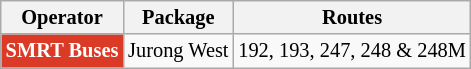<table class="wikitable" style="font-size:85%; text-align: left">
<tr>
<th>Operator</th>
<th>Package</th>
<th>Routes</th>
</tr>
<tr>
<td style="background-color:#DB3B26; color: white"><strong>SMRT Buses</strong></td>
<td>Jurong West</td>
<td>192, 193, 247, 248 & 248M</td>
</tr>
</table>
